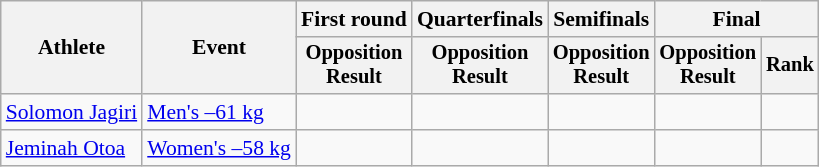<table class="wikitable" style="font-size:90%;">
<tr>
<th rowspan=2>Athlete</th>
<th rowspan=2>Event</th>
<th>First round</th>
<th>Quarterfinals</th>
<th>Semifinals</th>
<th colspan=2>Final</th>
</tr>
<tr style="font-size:95%">
<th>Opposition<br>Result</th>
<th>Opposition<br>Result</th>
<th>Opposition<br>Result</th>
<th>Opposition<br>Result</th>
<th>Rank</th>
</tr>
<tr align=center>
<td align=left><a href='#'>Solomon Jagiri</a></td>
<td align=left><a href='#'>Men's –61 kg</a></td>
<td></td>
<td></td>
<td></td>
<td></td>
<td></td>
</tr>
<tr align=center>
<td align=left><a href='#'>Jeminah Otoa</a></td>
<td align=left><a href='#'>Women's –58 kg</a></td>
<td></td>
<td></td>
<td></td>
<td></td>
<td></td>
</tr>
</table>
